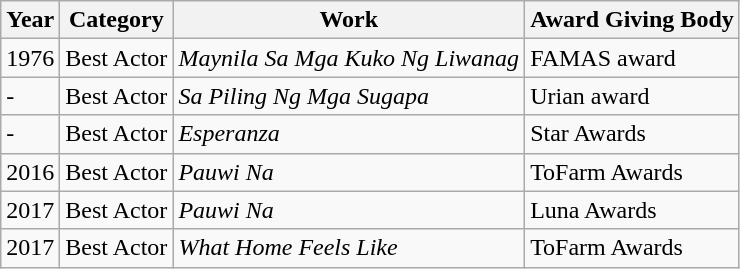<table class="wikitable">
<tr>
<th>Year</th>
<th>Category</th>
<th>Work</th>
<th>Award Giving Body</th>
</tr>
<tr>
<td>1976</td>
<td>Best Actor</td>
<td><em>Maynila Sa Mga Kuko Ng Liwanag</em> </td>
<td>FAMAS award</td>
</tr>
<tr>
<td>-</td>
<td>Best Actor</td>
<td><em>Sa Piling Ng Mga Sugapa</em> </td>
<td>Urian award</td>
</tr>
<tr>
<td>-</td>
<td>Best Actor</td>
<td><em>Esperanza</em> </td>
<td>Star Awards</td>
</tr>
<tr>
<td>2016</td>
<td>Best Actor</td>
<td><em>Pauwi Na</em> </td>
<td>ToFarm Awards</td>
</tr>
<tr>
<td>2017</td>
<td>Best Actor</td>
<td><em>Pauwi Na</em> </td>
<td>Luna Awards</td>
</tr>
<tr>
<td>2017</td>
<td>Best Actor</td>
<td><em>What Home Feels Like</em> </td>
<td>ToFarm Awards</td>
</tr>
</table>
